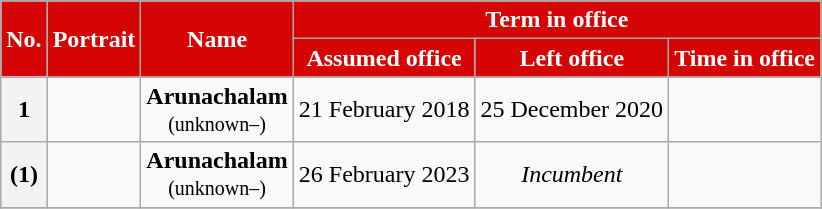<table class="wikitable sortable" style="text-align:center;">
<tr>
<th rowspan=2 style="background-color:#D60505;color:white">No.</th>
<th rowspan=2 style="background-color:#D60505;color:white">Portrait</th>
<th rowspan=2 style="background-color:#D60505;color:white">Name<br></th>
<th colspan=3 style="background-color:#D60505;color:white">Term in office</th>
</tr>
<tr>
<th style="background-color:#D60505;color:white">Assumed office</th>
<th style="background-color:#D60505;color:white">Left office</th>
<th style="background-color:#D60505;color:white">Time in office</th>
</tr>
<tr>
<th>1</th>
<td></td>
<td><strong>Arunachalam</strong><br><small>(unknown–)</small></td>
<td>21 February 2018</td>
<td>25 December 2020</td>
<td></td>
</tr>
<tr>
<th>(1)</th>
<td></td>
<td><strong>Arunachalam</strong><br><small>(unknown–)</small></td>
<td>26 February 2023</td>
<td><em>Incumbent</em></td>
<td></td>
</tr>
<tr>
</tr>
</table>
